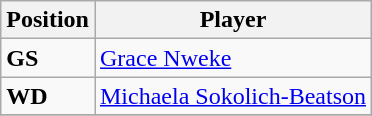<table class="wikitable collapsible">
<tr>
<th>Position</th>
<th>Player</th>
</tr>
<tr>
<td><strong>GS</strong></td>
<td><a href='#'>Grace Nweke</a></td>
</tr>
<tr>
<td><strong>WD</strong></td>
<td><a href='#'>Michaela Sokolich-Beatson</a></td>
</tr>
<tr>
</tr>
</table>
